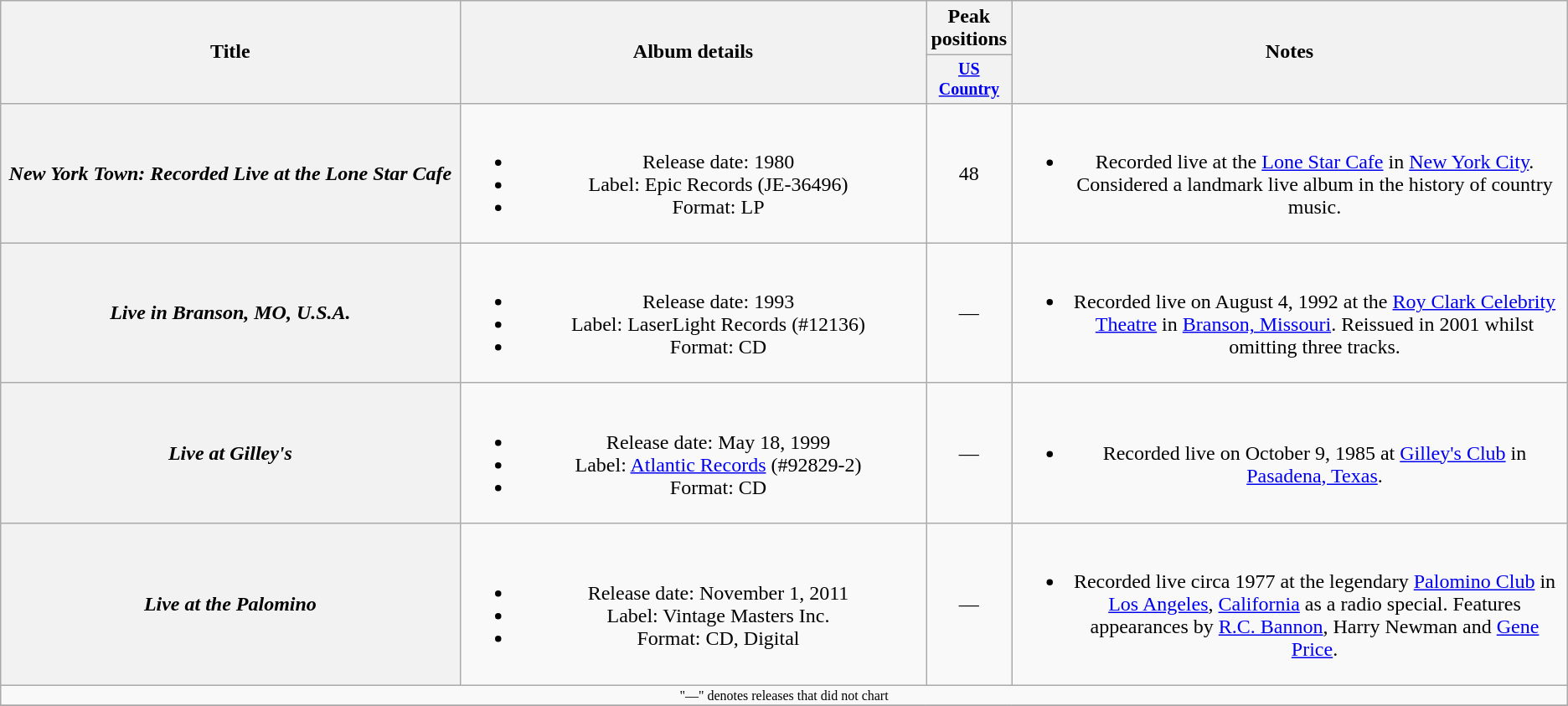<table class="wikitable plainrowheaders" style="text-align:center;">
<tr>
<th rowspan="2" style="width:25em;">Title</th>
<th rowspan="2" style="width:25em;">Album details</th>
<th>Peak positions</th>
<th rowspan="2" style="width:30em;">Notes</th>
</tr>
<tr style="font-size:smaller;">
<th style="width:45px;"><a href='#'>US Country</a></th>
</tr>
<tr>
<th scope="row"><em>New York Town: Recorded Live at the Lone Star Cafe</em></th>
<td><br><ul><li>Release date: 1980</li><li>Label: Epic Records (JE-36496)</li><li>Format: LP</li></ul></td>
<td>48</td>
<td><br><ul><li>Recorded live at the <a href='#'>Lone Star Cafe</a> in <a href='#'>New York City</a>. Considered a landmark live album in the history of country music.</li></ul></td>
</tr>
<tr>
<th scope="row"><em>Live in Branson, MO, U.S.A.</em></th>
<td><br><ul><li>Release date: 1993</li><li>Label: LaserLight Records (#12136)</li><li>Format: CD</li></ul></td>
<td>—</td>
<td><br><ul><li>Recorded live on August 4, 1992 at the <a href='#'>Roy Clark Celebrity Theatre</a> in <a href='#'>Branson, Missouri</a>.  Reissued in 2001 whilst omitting three tracks.</li></ul></td>
</tr>
<tr>
<th scope="row"><em>Live at Gilley's</em></th>
<td><br><ul><li>Release date: May 18, 1999</li><li>Label: <a href='#'>Atlantic Records</a> (#92829-2)</li><li>Format: CD</li></ul></td>
<td>—</td>
<td><br><ul><li>Recorded live on October 9, 1985 at <a href='#'>Gilley's Club</a> in <a href='#'>Pasadena, Texas</a>.</li></ul></td>
</tr>
<tr>
<th scope="row"><em>Live at the Palomino</em></th>
<td><br><ul><li>Release date: November 1, 2011</li><li>Label: Vintage Masters Inc.</li><li>Format: CD, Digital</li></ul></td>
<td>—</td>
<td><br><ul><li>Recorded live circa 1977 at the legendary <a href='#'>Palomino Club</a> in <a href='#'>Los Angeles</a>, <a href='#'>California</a> as a radio special. Features appearances by <a href='#'>R.C. Bannon</a>, Harry Newman and <a href='#'>Gene Price</a>.</li></ul></td>
</tr>
<tr>
<td colspan="5" style="font-size:8pt">"—" denotes releases that did not chart</td>
</tr>
<tr>
</tr>
</table>
